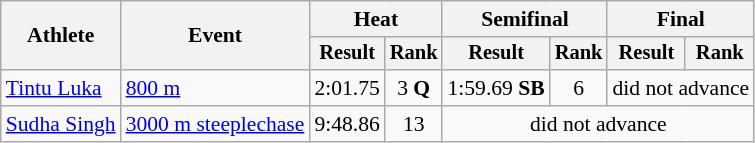<table class="wikitable" style="font-size:90%">
<tr>
<th rowspan=2>Athlete</th>
<th rowspan=2>Event</th>
<th colspan="2">Heat</th>
<th colspan="2">Semifinal</th>
<th colspan="2">Final</th>
</tr>
<tr style="font-size:95%">
<th>Result</th>
<th>Rank</th>
<th>Result</th>
<th>Rank</th>
<th>Result</th>
<th>Rank</th>
</tr>
<tr align=center>
<td align=left><a href='#'>Tintu Luka</a></td>
<td align=left><a href='#'>800 m</a></td>
<td>2:01.75</td>
<td>3 <strong>Q</strong></td>
<td>1:59.69 <strong>SB</strong></td>
<td>6</td>
<td colspan=2>did not advance</td>
</tr>
<tr align=center>
<td align=left><a href='#'>Sudha Singh</a></td>
<td align=left><a href='#'>3000 m steeplechase</a></td>
<td>9:48.86</td>
<td>13</td>
<td colspan=4>did not advance</td>
</tr>
</table>
